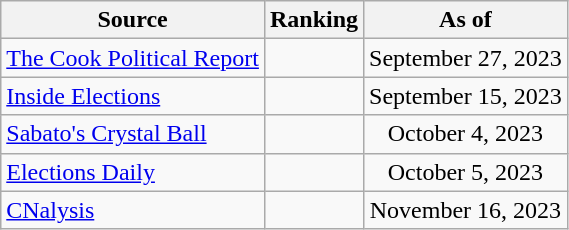<table class="wikitable" style="text-align:center">
<tr>
<th>Source</th>
<th>Ranking</th>
<th>As of</th>
</tr>
<tr>
<td align=left><a href='#'>The Cook Political Report</a></td>
<td></td>
<td>September 27, 2023</td>
</tr>
<tr>
<td align=left><a href='#'>Inside Elections</a></td>
<td></td>
<td>September 15, 2023</td>
</tr>
<tr>
<td align=left><a href='#'>Sabato's Crystal Ball</a></td>
<td></td>
<td>October 4, 2023</td>
</tr>
<tr>
<td align=left><a href='#'>Elections Daily</a></td>
<td></td>
<td>October 5, 2023</td>
</tr>
<tr>
<td align=left><a href='#'>CNalysis</a></td>
<td></td>
<td>November 16, 2023</td>
</tr>
</table>
